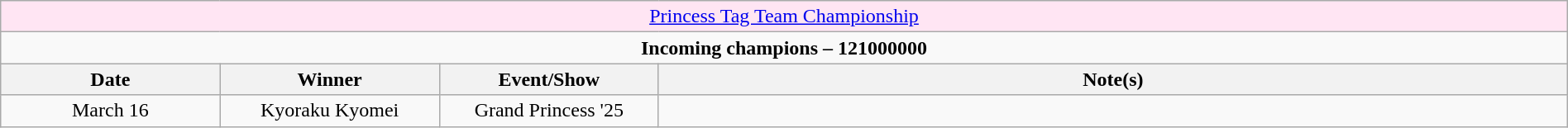<table class="wikitable" style="text-align:center; width:100%;">
<tr style="background:#ffe5f3;">
<td colspan="4" style="text-align: center;"><a href='#'>Princess Tag Team Championship</a></td>
</tr>
<tr>
<td colspan="4" style="text-align: center;"><strong>Incoming champions – 121000000 </strong></td>
</tr>
<tr>
<th width=14%>Date</th>
<th width=14%>Winner</th>
<th width=14%>Event/Show</th>
<th width=58%>Note(s)</th>
</tr>
<tr>
<td>March 16</td>
<td>Kyoraku Kyomei<br></td>
<td>Grand Princess '25</td>
<td></td>
</tr>
</table>
